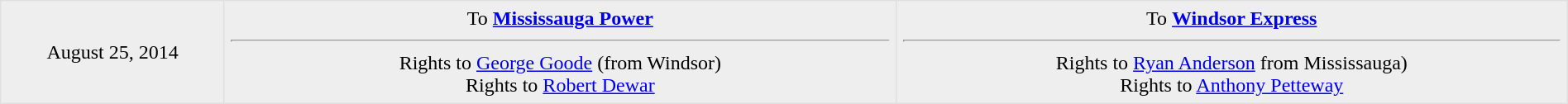<table border="1" style="border-collapse:collapse; text-align: center; width: 100%" cellpadding="5" bordercolor="#DFDFDF">
<tr bgcolor="eeeeee">
<td style="width:10%">August 25, 2014</td>
<td style="width:30%" valign="top">To <strong><a href='#'>Mississauga Power</a></strong><hr>Rights to <a href='#'>George Goode</a> (from Windsor) <br>Rights to <a href='#'>Robert Dewar</a></td>
<td style="width:30%" valign="top">To <strong><a href='#'>Windsor Express</a></strong><hr>Rights to <a href='#'>Ryan Anderson</a> from Mississauga)<br>Rights to <a href='#'>Anthony Petteway</a></td>
</tr>
</table>
